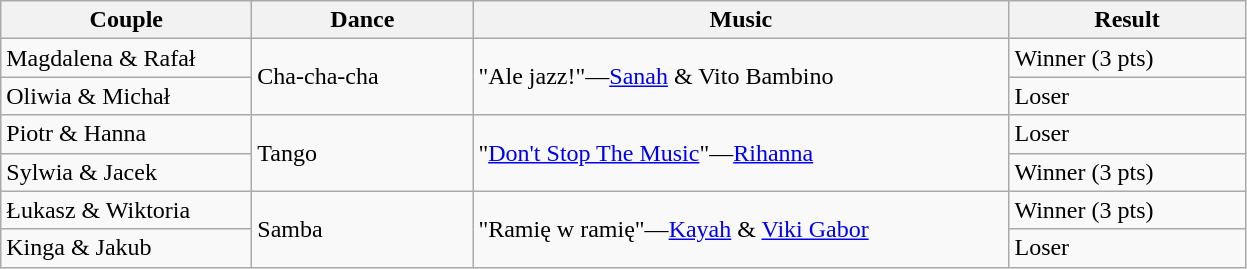<table class="wikitable">
<tr>
<th style="width:160px;">Couple</th>
<th style="width:140px;">Dance</th>
<th style="width:350px;">Music</th>
<th style="width:150px;">Result</th>
</tr>
<tr>
<td>Magdalena & Rafał</td>
<td rowspan=2>Cha-cha-cha</td>
<td rowspan=2>"Ale jazz!"—<a href='#'>Sanah</a> & Vito Bambino</td>
<td>Winner (3 pts)</td>
</tr>
<tr>
<td>Oliwia & Michał</td>
<td>Loser</td>
</tr>
<tr>
<td>Piotr & Hanna</td>
<td rowspan=2>Tango</td>
<td rowspan=2>"<a href='#'>Don't Stop The Music</a>"—<a href='#'>Rihanna</a></td>
<td>Loser</td>
</tr>
<tr>
<td>Sylwia & Jacek</td>
<td>Winner (3 pts)</td>
</tr>
<tr>
<td>Łukasz & Wiktoria</td>
<td rowspan=2>Samba</td>
<td rowspan=2>"Ramię w ramię"—<a href='#'>Kayah</a> & <a href='#'>Viki Gabor</a></td>
<td>Winner (3 pts)</td>
</tr>
<tr>
<td>Kinga & Jakub</td>
<td>Loser</td>
</tr>
</table>
